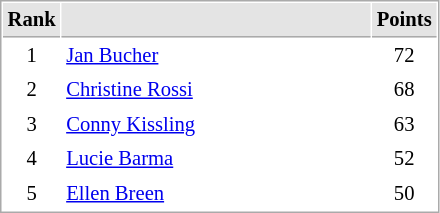<table cellspacing="1" cellpadding="3" style="border:1px solid #AAAAAA;font-size:86%">
<tr bgcolor="#E4E4E4">
<th style="border-bottom:1px solid #AAAAAA" width=10>Rank</th>
<th style="border-bottom:1px solid #AAAAAA" width=200></th>
<th style="border-bottom:1px solid #AAAAAA" width=20>Points</th>
</tr>
<tr>
<td align="center">1</td>
<td> <a href='#'>Jan Bucher</a></td>
<td align=center>72</td>
</tr>
<tr>
<td align="center">2</td>
<td> <a href='#'>Christine Rossi</a></td>
<td align=center>68</td>
</tr>
<tr>
<td align="center">3</td>
<td> <a href='#'>Conny Kissling</a></td>
<td align=center>63</td>
</tr>
<tr>
<td align="center">4</td>
<td> <a href='#'>Lucie Barma</a></td>
<td align=center>52</td>
</tr>
<tr>
<td align="center">5</td>
<td> <a href='#'>Ellen Breen</a></td>
<td align=center>50</td>
</tr>
</table>
